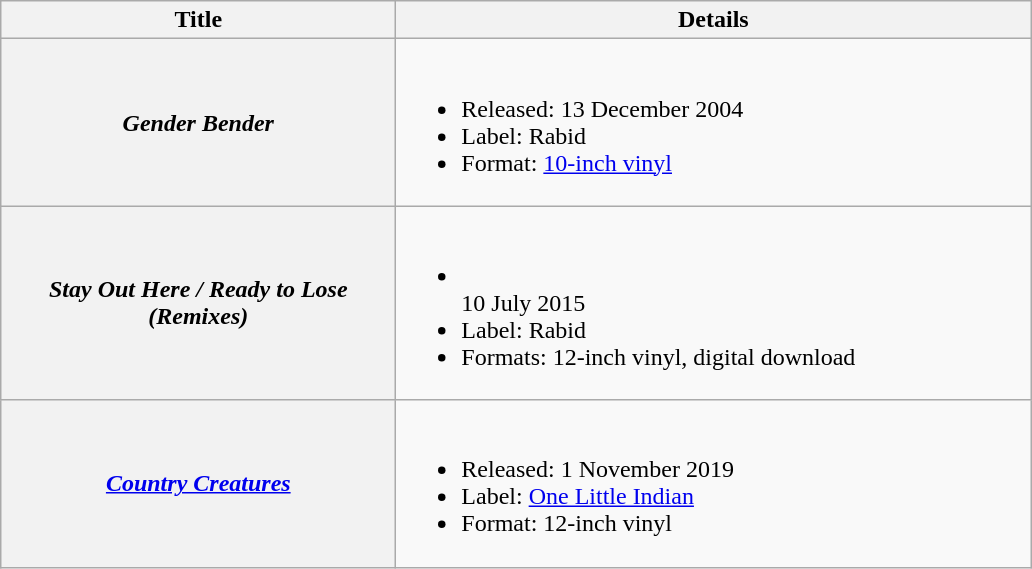<table class="wikitable plainrowheaders">
<tr>
<th scope="col" style="width:16em;">Title</th>
<th scope="col" style="width:26em;">Details</th>
</tr>
<tr>
<th scope="row"><em>Gender Bender</em></th>
<td><br><ul><li>Released: 13 December 2004</li><li>Label: Rabid</li><li>Format: <a href='#'>10-inch vinyl</a></li></ul></td>
</tr>
<tr>
<th scope="row"><em>Stay Out Here / Ready to Lose<br>(Remixes)</em></th>
<td><br><ul><li><br>10 July 2015 </li><li>Label: Rabid</li><li>Formats: 12-inch vinyl, digital download</li></ul></td>
</tr>
<tr>
<th scope="row"><em><a href='#'>Country Creatures</a></em><br></th>
<td><br><ul><li>Released: 1 November 2019</li><li>Label: <a href='#'>One Little Indian</a></li><li>Format: 12-inch vinyl</li></ul></td>
</tr>
</table>
